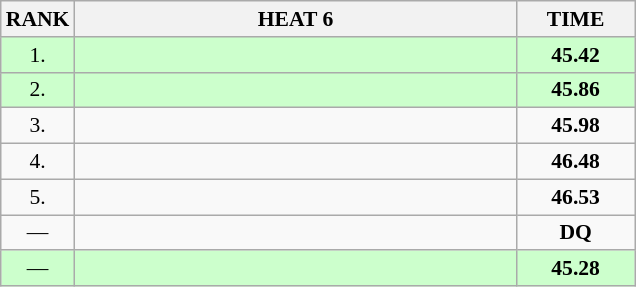<table class="wikitable" style="border-collapse: collapse; font-size: 90%;">
<tr>
<th>RANK</th>
<th style="width: 20em">HEAT 6</th>
<th style="width: 5em">TIME</th>
</tr>
<tr style="background:#ccffcc;">
<td align="center">1.</td>
<td></td>
<td align="center"><strong>45.42</strong></td>
</tr>
<tr style="background:#ccffcc;">
<td align="center">2.</td>
<td></td>
<td align="center"><strong>45.86</strong></td>
</tr>
<tr>
<td align="center">3.</td>
<td></td>
<td align="center"><strong>45.98</strong></td>
</tr>
<tr>
<td align="center">4.</td>
<td></td>
<td align="center"><strong>46.48</strong></td>
</tr>
<tr>
<td align="center">5.</td>
<td></td>
<td align="center"><strong>46.53</strong></td>
</tr>
<tr>
<td align="center">—</td>
<td></td>
<td align="center"><strong>DQ</strong></td>
</tr>
<tr style="background:#ccffcc;">
<td align="center">—</td>
<td></td>
<td align="center"><strong>45.28</strong></td>
</tr>
</table>
